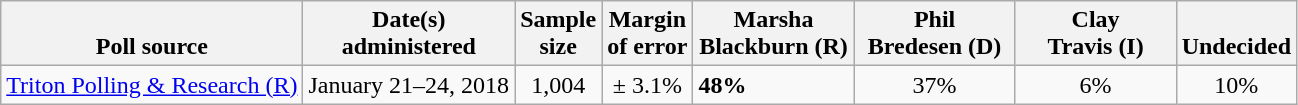<table class="wikitable">
<tr valign=bottom>
<th>Poll source</th>
<th>Date(s)<br>administered</th>
<th>Sample<br>size</th>
<th>Margin<br>of error</th>
<th style="width:100px;">Marsha<br>Blackburn (R)</th>
<th style="width:100px;">Phil<br>Bredesen (D)</th>
<th style="width:100px;">Clay<br>Travis (I)</th>
<th>Undecided</th>
</tr>
<tr>
<td><a href='#'>Triton Polling & Research (R)</a></td>
<td align=center>January 21–24, 2018</td>
<td align=center>1,004</td>
<td align=center>± 3.1%</td>
<td><strong>48%</strong></td>
<td align=center>37%</td>
<td align=center>6%</td>
<td align=center>10%</td>
</tr>
</table>
